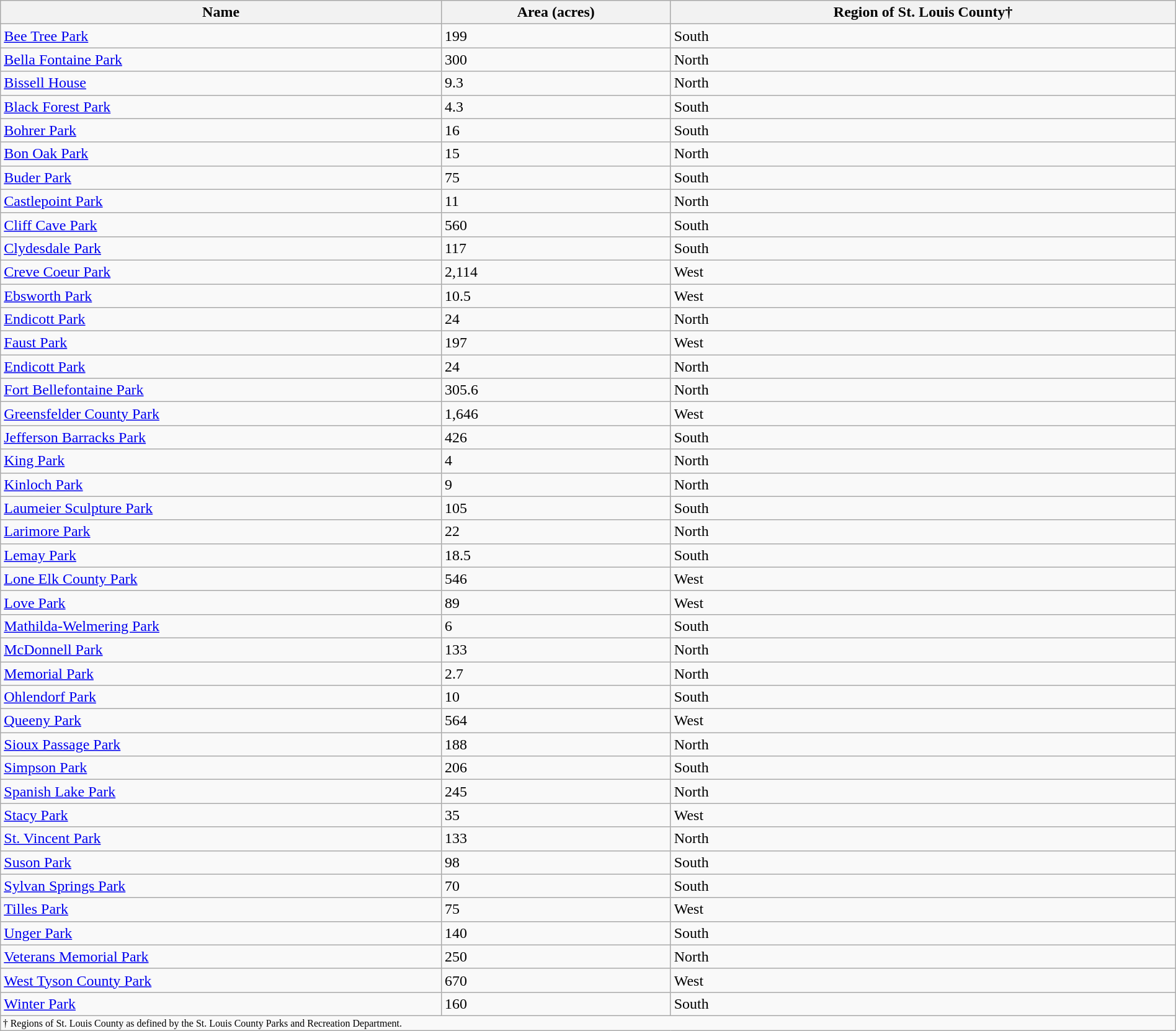<table class="wikitable collapsible collapsed sortable" style="width: 100%;">
<tr>
<th>Name</th>
<th>Area (acres)</th>
<th class="unsortable">Region of St. Louis County†</th>
</tr>
<tr>
<td><a href='#'>Bee Tree Park</a></td>
<td>199</td>
<td>South</td>
</tr>
<tr>
<td><a href='#'>Bella Fontaine Park</a></td>
<td>300</td>
<td>North</td>
</tr>
<tr>
<td><a href='#'>Bissell House</a></td>
<td>9.3</td>
<td>North</td>
</tr>
<tr>
<td><a href='#'>Black Forest Park</a></td>
<td>4.3</td>
<td>South</td>
</tr>
<tr>
<td><a href='#'>Bohrer Park</a></td>
<td>16</td>
<td>South</td>
</tr>
<tr>
<td><a href='#'>Bon Oak Park</a></td>
<td>15</td>
<td>North</td>
</tr>
<tr>
<td><a href='#'>Buder Park</a></td>
<td>75</td>
<td>South</td>
</tr>
<tr>
<td><a href='#'>Castlepoint Park</a></td>
<td>11</td>
<td>North</td>
</tr>
<tr>
<td><a href='#'>Cliff Cave Park</a></td>
<td>560</td>
<td>South</td>
</tr>
<tr>
<td><a href='#'>Clydesdale Park</a></td>
<td>117</td>
<td>South</td>
</tr>
<tr>
<td><a href='#'>Creve Coeur Park</a></td>
<td>2,114</td>
<td>West</td>
</tr>
<tr>
<td><a href='#'>Ebsworth Park</a></td>
<td>10.5</td>
<td>West</td>
</tr>
<tr>
<td><a href='#'>Endicott Park</a></td>
<td>24</td>
<td>North</td>
</tr>
<tr>
<td><a href='#'>Faust Park</a></td>
<td>197</td>
<td>West</td>
</tr>
<tr>
<td><a href='#'>Endicott Park</a></td>
<td>24</td>
<td>North</td>
</tr>
<tr>
<td><a href='#'>Fort Bellefontaine Park</a></td>
<td>305.6</td>
<td>North</td>
</tr>
<tr>
<td><a href='#'>Greensfelder County Park</a></td>
<td>1,646</td>
<td>West</td>
</tr>
<tr>
<td><a href='#'>Jefferson Barracks Park</a></td>
<td>426</td>
<td>South</td>
</tr>
<tr>
<td><a href='#'>King Park</a></td>
<td>4</td>
<td>North</td>
</tr>
<tr>
<td><a href='#'>Kinloch Park</a></td>
<td>9</td>
<td>North</td>
</tr>
<tr>
<td><a href='#'>Laumeier Sculpture Park</a></td>
<td>105</td>
<td>South</td>
</tr>
<tr>
<td><a href='#'>Larimore Park</a></td>
<td>22</td>
<td>North</td>
</tr>
<tr>
<td><a href='#'>Lemay Park</a></td>
<td>18.5</td>
<td>South</td>
</tr>
<tr>
<td><a href='#'>Lone Elk County Park</a></td>
<td>546</td>
<td>West</td>
</tr>
<tr>
<td><a href='#'>Love Park</a></td>
<td>89</td>
<td>West</td>
</tr>
<tr>
<td><a href='#'>Mathilda-Welmering Park</a></td>
<td>6</td>
<td>South</td>
</tr>
<tr>
<td><a href='#'>McDonnell Park</a></td>
<td>133</td>
<td>North</td>
</tr>
<tr>
<td><a href='#'>Memorial Park</a></td>
<td>2.7</td>
<td>North</td>
</tr>
<tr>
<td><a href='#'>Ohlendorf Park</a></td>
<td>10</td>
<td>South</td>
</tr>
<tr>
<td><a href='#'>Queeny Park</a></td>
<td>564</td>
<td>West</td>
</tr>
<tr>
<td><a href='#'>Sioux Passage Park</a></td>
<td>188</td>
<td>North</td>
</tr>
<tr>
<td><a href='#'>Simpson Park</a></td>
<td>206</td>
<td>South</td>
</tr>
<tr>
<td><a href='#'>Spanish Lake Park</a></td>
<td>245</td>
<td>North</td>
</tr>
<tr>
<td><a href='#'>Stacy Park</a></td>
<td>35</td>
<td>West</td>
</tr>
<tr>
<td><a href='#'>St. Vincent Park</a></td>
<td>133</td>
<td>North</td>
</tr>
<tr>
<td><a href='#'>Suson Park</a></td>
<td>98</td>
<td>South</td>
</tr>
<tr>
<td><a href='#'>Sylvan Springs Park</a></td>
<td>70</td>
<td>South</td>
</tr>
<tr>
<td><a href='#'>Tilles Park</a></td>
<td>75</td>
<td>West</td>
</tr>
<tr>
<td><a href='#'>Unger Park</a></td>
<td>140</td>
<td>South</td>
</tr>
<tr>
<td><a href='#'>Veterans Memorial Park</a></td>
<td>250</td>
<td>North</td>
</tr>
<tr>
<td><a href='#'>West Tyson County Park</a></td>
<td>670</td>
<td>West</td>
</tr>
<tr>
<td><a href='#'>Winter Park</a></td>
<td>160</td>
<td>South</td>
</tr>
<tr class="sortbottom">
<td colspan="3" style="font-size: 8pt">† Regions of St. Louis County as defined by the St. Louis County Parks and Recreation Department.</td>
</tr>
</table>
